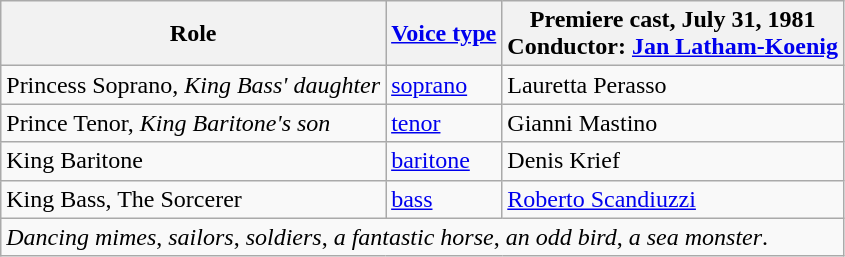<table class="wikitable">
<tr>
<th>Role</th>
<th><a href='#'>Voice type</a></th>
<th>Premiere cast, July 31, 1981<br>Conductor: <a href='#'>Jan Latham-Koenig</a></th>
</tr>
<tr>
<td>Princess Soprano, <em>King Bass' daughter</em></td>
<td><a href='#'>soprano</a></td>
<td>Lauretta Perasso</td>
</tr>
<tr>
<td>Prince Tenor, <em>King Baritone's son</em></td>
<td><a href='#'>tenor</a></td>
<td>Gianni Mastino</td>
</tr>
<tr>
<td>King Baritone</td>
<td><a href='#'>baritone</a></td>
<td>Denis Krief</td>
</tr>
<tr>
<td>King Bass, The Sorcerer</td>
<td><a href='#'>bass</a></td>
<td><a href='#'>Roberto Scandiuzzi</a></td>
</tr>
<tr>
<td colspan="3"><em>Dancing mimes</em>, <em>sailors</em>, <em>soldiers</em>, <em>a fantastic horse</em>, <em>an odd bird</em>, <em>a sea monster</em>.</td>
</tr>
</table>
